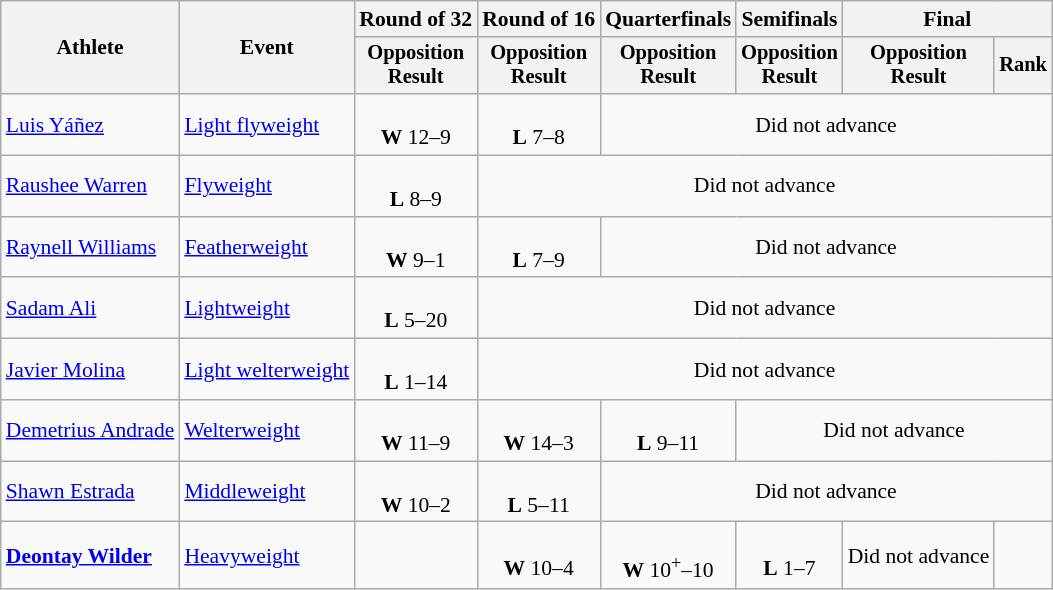<table class=wikitable style=font-size:90%;text-align:center>
<tr>
<th rowspan=2>Athlete</th>
<th rowspan=2>Event</th>
<th>Round of 32</th>
<th>Round of 16</th>
<th>Quarterfinals</th>
<th>Semifinals</th>
<th colspan=2>Final</th>
</tr>
<tr style=font-size:95%>
<th>Opposition<br>Result</th>
<th>Opposition<br>Result</th>
<th>Opposition<br>Result</th>
<th>Opposition<br>Result</th>
<th>Opposition<br>Result</th>
<th>Rank</th>
</tr>
<tr>
<td align=left><a href='#'>Luis Yáñez</a></td>
<td align=left><a href='#'>Light flyweight</a></td>
<td><br><strong>W</strong> 12–9</td>
<td><br><strong>L</strong> 7–8</td>
<td colspan=4>Did not advance</td>
</tr>
<tr>
<td align=left><a href='#'>Raushee Warren</a></td>
<td align=left><a href='#'>Flyweight</a></td>
<td><br><strong>L</strong> 8–9</td>
<td colspan=5>Did not advance</td>
</tr>
<tr>
<td align=left><a href='#'>Raynell Williams</a></td>
<td align=left><a href='#'>Featherweight</a></td>
<td><br><strong>W</strong> 9–1</td>
<td><br><strong>L</strong> 7–9</td>
<td colspan=4>Did not advance</td>
</tr>
<tr>
<td align=left><a href='#'>Sadam Ali</a></td>
<td align=left><a href='#'>Lightweight</a></td>
<td><br><strong>L</strong> 5–20</td>
<td colspan=5>Did not advance</td>
</tr>
<tr>
<td align=left><a href='#'>Javier Molina</a></td>
<td align=left><a href='#'>Light welterweight</a></td>
<td><br><strong>L</strong> 1–14</td>
<td colspan=5>Did not advance</td>
</tr>
<tr>
<td align=left><a href='#'>Demetrius Andrade</a></td>
<td align=left><a href='#'>Welterweight</a></td>
<td><br><strong>W</strong> 11–9</td>
<td><br><strong>W</strong> 14–3</td>
<td><br><strong>L</strong> 9–11</td>
<td colspan=3>Did not advance</td>
</tr>
<tr>
<td align=left><a href='#'>Shawn Estrada</a></td>
<td align=left><a href='#'>Middleweight</a></td>
<td><br><strong>W</strong> 10–2</td>
<td><br><strong>L</strong> 5–11</td>
<td colspan=4>Did not advance</td>
</tr>
<tr>
<td align=left><strong><a href='#'>Deontay Wilder</a></strong></td>
<td align=left><a href='#'>Heavyweight</a></td>
<td></td>
<td><br><strong>W</strong> 10–4</td>
<td><br><strong>W</strong> 10<sup>+</sup>–10</td>
<td><br><strong>L</strong> 1–7</td>
<td>Did not advance</td>
<td></td>
</tr>
</table>
